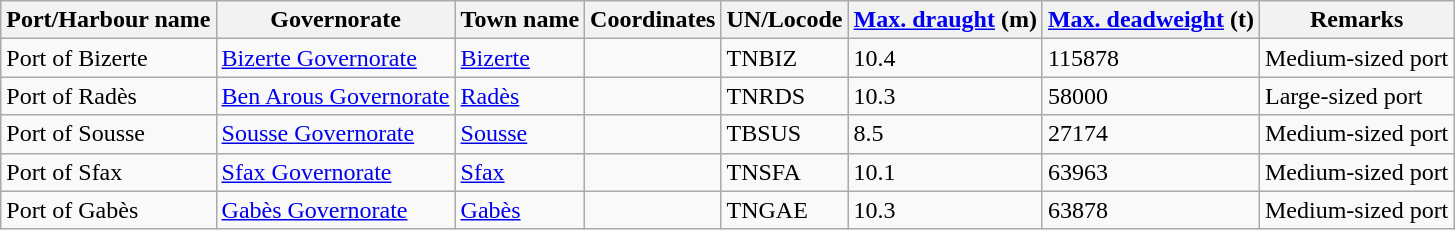<table class="wikitable sortable">
<tr>
<th>Port/Harbour name</th>
<th>Governorate</th>
<th>Town name</th>
<th>Coordinates</th>
<th>UN/Locode</th>
<th><a href='#'>Max. draught</a> (m)</th>
<th><a href='#'>Max. deadweight</a> (t)</th>
<th>Remarks</th>
</tr>
<tr>
<td>Port of Bizerte</td>
<td><a href='#'>Bizerte Governorate</a></td>
<td><a href='#'>Bizerte</a></td>
<td></td>
<td>TNBIZ</td>
<td>10.4</td>
<td>115878</td>
<td>Medium-sized port</td>
</tr>
<tr>
<td>Port of Radès</td>
<td><a href='#'>Ben Arous Governorate</a></td>
<td><a href='#'>Radès</a></td>
<td></td>
<td>TNRDS</td>
<td>10.3</td>
<td>58000</td>
<td>Large-sized port</td>
</tr>
<tr>
<td>Port of Sousse</td>
<td><a href='#'>Sousse Governorate</a></td>
<td><a href='#'>Sousse</a></td>
<td></td>
<td>TBSUS</td>
<td>8.5</td>
<td>27174</td>
<td>Medium-sized port</td>
</tr>
<tr>
<td>Port of Sfax</td>
<td><a href='#'>Sfax Governorate</a></td>
<td><a href='#'>Sfax</a></td>
<td></td>
<td>TNSFA</td>
<td>10.1</td>
<td>63963</td>
<td>Medium-sized port</td>
</tr>
<tr>
<td>Port of Gabès</td>
<td><a href='#'>Gabès Governorate</a></td>
<td><a href='#'>Gabès</a></td>
<td></td>
<td>TNGAE</td>
<td>10.3</td>
<td>63878</td>
<td>Medium-sized port</td>
</tr>
</table>
